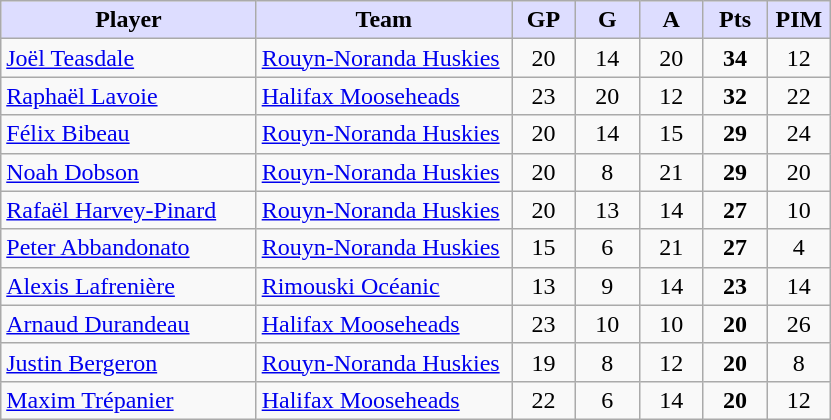<table class="wikitable" style="text-align:center">
<tr>
<th style="background:#ddf; width:30%;">Player</th>
<th style="background:#ddf; width:30%;">Team</th>
<th style="background:#ddf; width:7.5%;">GP</th>
<th style="background:#ddf; width:7.5%;">G</th>
<th style="background:#ddf; width:7.5%;">A</th>
<th style="background:#ddf; width:7.5%;">Pts</th>
<th style="background:#ddf; width:7.5%;">PIM</th>
</tr>
<tr>
<td align=left><a href='#'>Joël Teasdale</a></td>
<td align=left><a href='#'>Rouyn-Noranda Huskies</a></td>
<td>20</td>
<td>14</td>
<td>20</td>
<td><strong>34</strong></td>
<td>12</td>
</tr>
<tr>
<td align=left><a href='#'>Raphaël Lavoie</a></td>
<td align=left><a href='#'>Halifax Mooseheads</a></td>
<td>23</td>
<td>20</td>
<td>12</td>
<td><strong>32</strong></td>
<td>22</td>
</tr>
<tr>
<td align=left><a href='#'>Félix Bibeau</a></td>
<td align=left><a href='#'>Rouyn-Noranda Huskies</a></td>
<td>20</td>
<td>14</td>
<td>15</td>
<td><strong>29</strong></td>
<td>24</td>
</tr>
<tr>
<td align=left><a href='#'>Noah Dobson</a></td>
<td align=left><a href='#'>Rouyn-Noranda Huskies</a></td>
<td>20</td>
<td>8</td>
<td>21</td>
<td><strong>29</strong></td>
<td>20</td>
</tr>
<tr>
<td align=left><a href='#'>Rafaël Harvey-Pinard</a></td>
<td align=left><a href='#'>Rouyn-Noranda Huskies</a></td>
<td>20</td>
<td>13</td>
<td>14</td>
<td><strong>27</strong></td>
<td>10</td>
</tr>
<tr>
<td align=left><a href='#'>Peter Abbandonato</a></td>
<td align=left><a href='#'>Rouyn-Noranda Huskies</a></td>
<td>15</td>
<td>6</td>
<td>21</td>
<td><strong>27</strong></td>
<td>4</td>
</tr>
<tr>
<td align=left><a href='#'>Alexis Lafrenière</a></td>
<td align=left><a href='#'>Rimouski Océanic</a></td>
<td>13</td>
<td>9</td>
<td>14</td>
<td><strong>23</strong></td>
<td>14</td>
</tr>
<tr>
<td align=left><a href='#'>Arnaud Durandeau</a></td>
<td align=left><a href='#'>Halifax Mooseheads</a></td>
<td>23</td>
<td>10</td>
<td>10</td>
<td><strong>20</strong></td>
<td>26</td>
</tr>
<tr>
<td align=left><a href='#'>Justin Bergeron</a></td>
<td align=left><a href='#'>Rouyn-Noranda Huskies</a></td>
<td>19</td>
<td>8</td>
<td>12</td>
<td><strong>20</strong></td>
<td>8</td>
</tr>
<tr>
<td align=left><a href='#'>Maxim Trépanier</a></td>
<td align=left><a href='#'>Halifax Mooseheads</a></td>
<td>22</td>
<td>6</td>
<td>14</td>
<td><strong>20</strong></td>
<td>12</td>
</tr>
</table>
